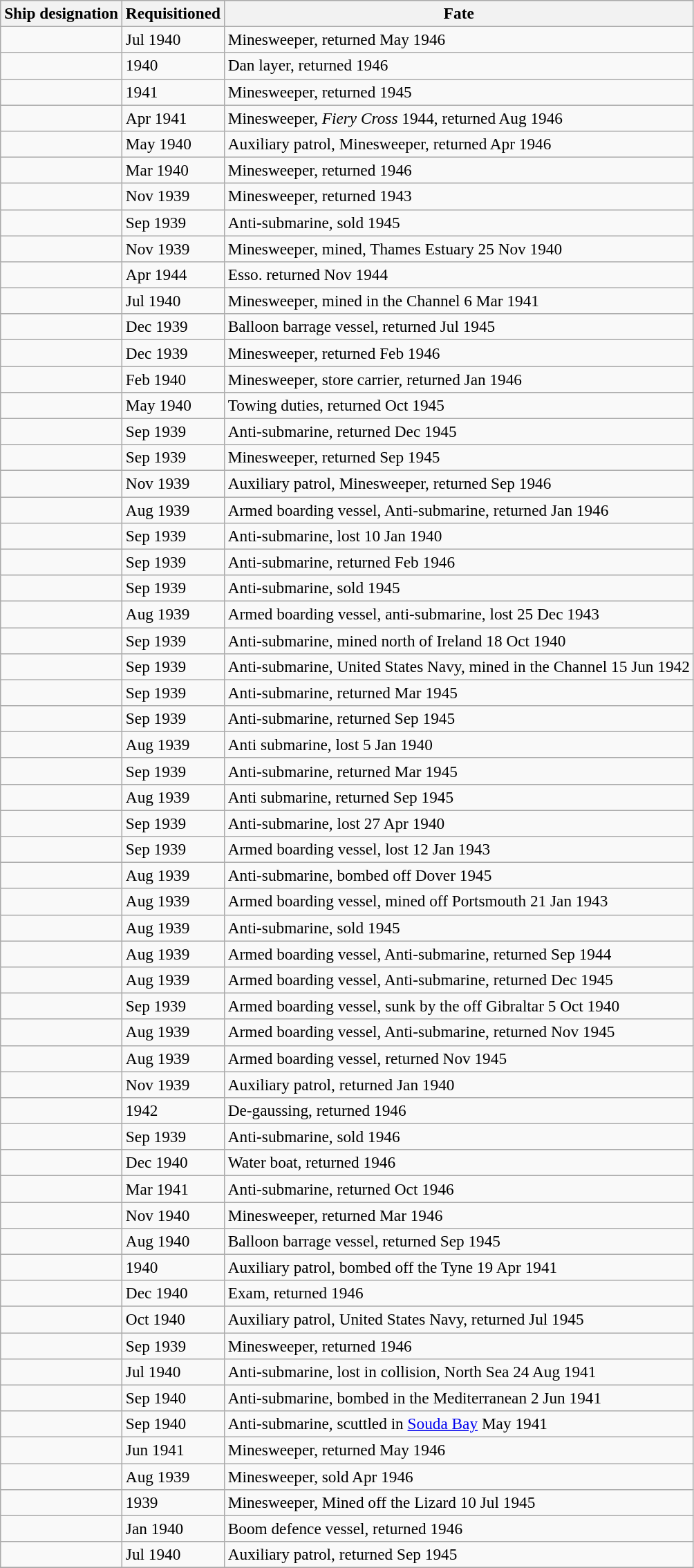<table class="wikitable" style="font-size:97%;">
<tr>
<th>Ship designation</th>
<th>Requisitioned</th>
<th>Fate</th>
</tr>
<tr>
<td></td>
<td>Jul 1940</td>
<td>Minesweeper, returned May 1946</td>
</tr>
<tr>
<td></td>
<td>1940</td>
<td>Dan layer, returned 1946</td>
</tr>
<tr>
<td></td>
<td>1941</td>
<td>Minesweeper, returned 1945</td>
</tr>
<tr>
<td></td>
<td>Apr 1941</td>
<td>Minesweeper, <em>Fiery Cross</em> 1944, returned Aug 1946</td>
</tr>
<tr>
<td></td>
<td>May 1940</td>
<td>Auxiliary patrol, Minesweeper, returned Apr 1946</td>
</tr>
<tr>
<td></td>
<td>Mar 1940</td>
<td>Minesweeper, returned 1946</td>
</tr>
<tr>
<td></td>
<td>Nov 1939</td>
<td>Minesweeper, returned 1943</td>
</tr>
<tr>
<td></td>
<td>Sep 1939</td>
<td>Anti-submarine, sold 1945</td>
</tr>
<tr>
<td></td>
<td>Nov 1939</td>
<td>Minesweeper, mined, Thames Estuary 25 Nov 1940</td>
</tr>
<tr>
<td></td>
<td>Apr 1944</td>
<td>Esso. returned Nov 1944</td>
</tr>
<tr>
<td></td>
<td>Jul 1940</td>
<td>Minesweeper, mined in the Channel 6 Mar 1941</td>
</tr>
<tr>
<td></td>
<td>Dec 1939</td>
<td>Balloon barrage vessel, returned Jul 1945</td>
</tr>
<tr>
<td></td>
<td>Dec 1939</td>
<td>Minesweeper, returned Feb 1946</td>
</tr>
<tr>
<td></td>
<td>Feb 1940</td>
<td>Minesweeper, store carrier, returned Jan 1946</td>
</tr>
<tr>
<td></td>
<td>May 1940</td>
<td>Towing duties, returned Oct 1945</td>
</tr>
<tr>
<td></td>
<td>Sep 1939</td>
<td>Anti-submarine, returned Dec 1945</td>
</tr>
<tr>
<td></td>
<td>Sep 1939</td>
<td>Minesweeper, returned Sep 1945</td>
</tr>
<tr>
<td></td>
<td>Nov 1939</td>
<td>Auxiliary patrol, Minesweeper, returned Sep 1946</td>
</tr>
<tr>
<td></td>
<td>Aug 1939</td>
<td>Armed boarding vessel, Anti-submarine, returned Jan 1946</td>
</tr>
<tr>
<td></td>
<td>Sep 1939</td>
<td>Anti-submarine, lost 10 Jan 1940</td>
</tr>
<tr>
<td></td>
<td>Sep 1939</td>
<td>Anti-submarine, returned Feb 1946</td>
</tr>
<tr>
<td></td>
<td>Sep 1939</td>
<td>Anti-submarine, sold 1945</td>
</tr>
<tr>
<td></td>
<td>Aug 1939</td>
<td>Armed boarding vessel, anti-submarine, lost 25 Dec 1943</td>
</tr>
<tr>
<td></td>
<td>Sep 1939</td>
<td>Anti-submarine, mined north of Ireland 18 Oct 1940</td>
</tr>
<tr>
<td></td>
<td>Sep 1939</td>
<td>Anti-submarine, United States Navy, mined in the Channel 15 Jun 1942</td>
</tr>
<tr>
<td></td>
<td>Sep 1939</td>
<td>Anti-submarine, returned Mar 1945</td>
</tr>
<tr>
<td></td>
<td>Sep 1939</td>
<td>Anti-submarine, returned Sep 1945</td>
</tr>
<tr>
<td></td>
<td>Aug 1939</td>
<td>Anti submarine, lost 5 Jan 1940</td>
</tr>
<tr>
<td></td>
<td>Sep 1939</td>
<td>Anti-submarine, returned Mar 1945</td>
</tr>
<tr>
<td></td>
<td>Aug 1939</td>
<td>Anti submarine, returned Sep 1945</td>
</tr>
<tr>
<td></td>
<td>Sep 1939</td>
<td>Anti-submarine, lost 27 Apr 1940</td>
</tr>
<tr>
<td></td>
<td>Sep 1939</td>
<td>Armed boarding vessel, lost 12 Jan 1943</td>
</tr>
<tr>
<td></td>
<td>Aug 1939</td>
<td>Anti-submarine, bombed off Dover 1945</td>
</tr>
<tr>
<td></td>
<td>Aug 1939</td>
<td>Armed boarding vessel, mined off Portsmouth 21 Jan 1943</td>
</tr>
<tr>
<td></td>
<td>Aug 1939</td>
<td>Anti-submarine, sold 1945</td>
</tr>
<tr>
<td></td>
<td>Aug 1939</td>
<td>Armed boarding vessel, Anti-submarine, returned Sep 1944</td>
</tr>
<tr>
<td></td>
<td>Aug 1939</td>
<td>Armed boarding vessel, Anti-submarine, returned Dec 1945</td>
</tr>
<tr>
<td></td>
<td>Sep 1939</td>
<td>Armed boarding vessel, sunk by the  off Gibraltar 5 Oct 1940</td>
</tr>
<tr>
<td></td>
<td>Aug 1939</td>
<td>Armed boarding vessel, Anti-submarine, returned Nov 1945</td>
</tr>
<tr>
<td></td>
<td>Aug 1939</td>
<td>Armed boarding vessel, returned Nov 1945</td>
</tr>
<tr>
<td></td>
<td>Nov 1939</td>
<td>Auxiliary patrol, returned Jan 1940</td>
</tr>
<tr>
<td></td>
<td>1942</td>
<td>De-gaussing, returned 1946</td>
</tr>
<tr>
<td></td>
<td>Sep 1939</td>
<td>Anti-submarine, sold 1946</td>
</tr>
<tr>
<td></td>
<td>Dec 1940</td>
<td>Water boat, returned 1946</td>
</tr>
<tr>
<td></td>
<td>Mar 1941</td>
<td>Anti-submarine, returned Oct 1946</td>
</tr>
<tr>
<td></td>
<td>Nov 1940</td>
<td>Minesweeper, returned Mar 1946</td>
</tr>
<tr>
<td></td>
<td>Aug 1940</td>
<td>Balloon barrage vessel, returned Sep 1945</td>
</tr>
<tr>
<td></td>
<td>1940</td>
<td>Auxiliary patrol, bombed off the Tyne 19 Apr 1941</td>
</tr>
<tr>
<td></td>
<td>Dec 1940</td>
<td>Exam, returned 1946</td>
</tr>
<tr>
<td></td>
<td>Oct 1940</td>
<td>Auxiliary patrol, United States Navy, returned Jul 1945</td>
</tr>
<tr>
<td></td>
<td>Sep 1939</td>
<td>Minesweeper, returned 1946</td>
</tr>
<tr>
<td></td>
<td>Jul 1940</td>
<td>Anti-submarine, lost in collision, North Sea 24 Aug 1941</td>
</tr>
<tr>
<td></td>
<td>Sep 1940</td>
<td>Anti-submarine, bombed in the Mediterranean 2 Jun 1941</td>
</tr>
<tr>
<td></td>
<td>Sep 1940</td>
<td>Anti-submarine, scuttled in <a href='#'>Souda Bay</a> May 1941</td>
</tr>
<tr>
<td></td>
<td>Jun 1941</td>
<td>Minesweeper, returned May 1946</td>
</tr>
<tr>
<td></td>
<td>Aug 1939</td>
<td>Minesweeper, sold Apr 1946</td>
</tr>
<tr>
<td></td>
<td>1939</td>
<td>Minesweeper, Mined off the Lizard 10 Jul 1945</td>
</tr>
<tr>
<td></td>
<td>Jan 1940</td>
<td>Boom defence vessel, returned 1946</td>
</tr>
<tr>
<td></td>
<td>Jul 1940</td>
<td>Auxiliary patrol, returned Sep 1945</td>
</tr>
<tr>
</tr>
</table>
